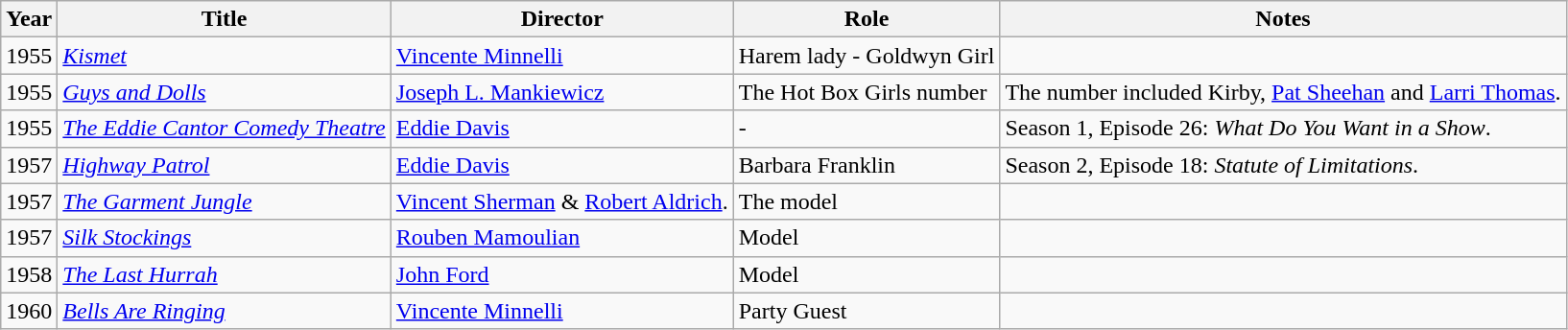<table class="wikitable sortable">
<tr>
<th>Year</th>
<th>Title</th>
<th>Director</th>
<th>Role</th>
<th class="unsortable">Notes</th>
</tr>
<tr>
<td>1955</td>
<td><em><a href='#'>Kismet</a></em></td>
<td><a href='#'>Vincente Minnelli</a></td>
<td>Harem lady - Goldwyn Girl</td>
<td></td>
</tr>
<tr>
<td>1955</td>
<td><em><a href='#'>Guys and Dolls</a></em></td>
<td><a href='#'>Joseph L. Mankiewicz</a></td>
<td>The Hot Box Girls number</td>
<td>The number included Kirby, <a href='#'>Pat Sheehan</a> and <a href='#'>Larri Thomas</a>.</td>
</tr>
<tr>
<td>1955</td>
<td><em><a href='#'>The Eddie Cantor Comedy Theatre</a></em></td>
<td><a href='#'>Eddie Davis</a></td>
<td>-</td>
<td>Season 1, Episode 26: <em>What Do You Want in a Show</em>.</td>
</tr>
<tr>
<td>1957</td>
<td><em><a href='#'>Highway Patrol</a></em></td>
<td><a href='#'>Eddie Davis</a></td>
<td>Barbara Franklin</td>
<td>Season 2, Episode 18: <em>Statute of Limitations</em>.</td>
</tr>
<tr>
<td>1957</td>
<td><em><a href='#'>The Garment Jungle</a></em></td>
<td><a href='#'>Vincent Sherman</a> & <a href='#'>Robert Aldrich</a>.</td>
<td>The model</td>
<td></td>
</tr>
<tr>
<td>1957</td>
<td><em><a href='#'>Silk Stockings</a></em></td>
<td><a href='#'>Rouben Mamoulian</a></td>
<td>Model</td>
<td></td>
</tr>
<tr>
<td>1958</td>
<td><em><a href='#'>The Last Hurrah</a></em></td>
<td><a href='#'>John Ford</a></td>
<td>Model</td>
<td></td>
</tr>
<tr>
<td>1960</td>
<td><em><a href='#'>Bells Are Ringing</a></em></td>
<td><a href='#'>Vincente Minnelli</a></td>
<td>Party Guest</td>
<td></td>
</tr>
</table>
